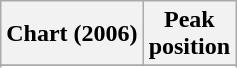<table class="wikitable sortable plainrowheaders" style="text-align:center">
<tr>
<th scope="col">Chart (2006)</th>
<th scope="col">Peak<br>position</th>
</tr>
<tr>
</tr>
<tr>
</tr>
<tr>
</tr>
</table>
